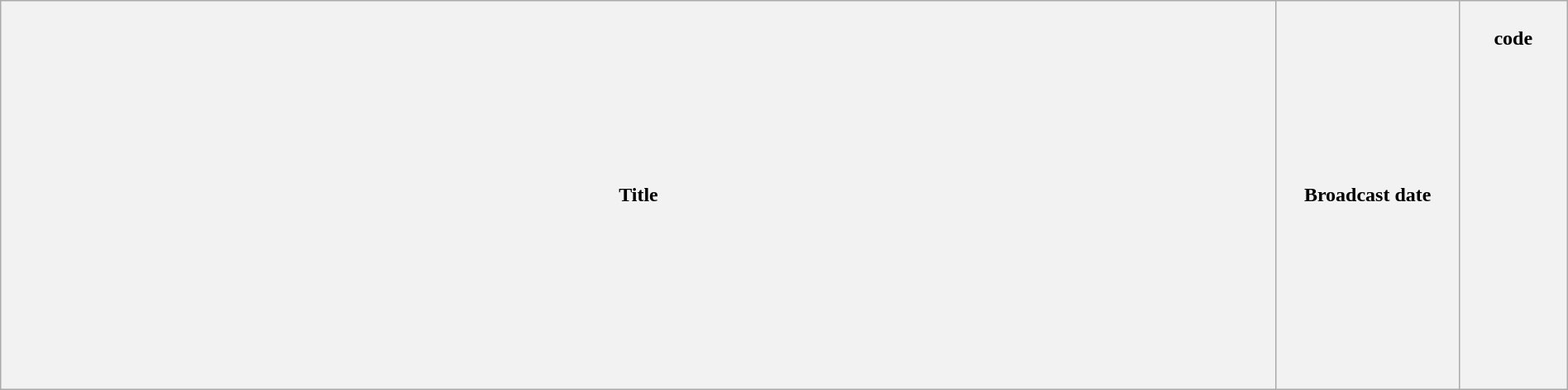<table class="wikitable plainrowheaders" style="width:100%; margin:auto;">
<tr>
<th>Title</th>
<th width="140">Broadcast date</th>
<th width="80"><br>code<br><br><br><br><br><br><br><br><br><br><br><br><br><br><br><br></th>
</tr>
</table>
